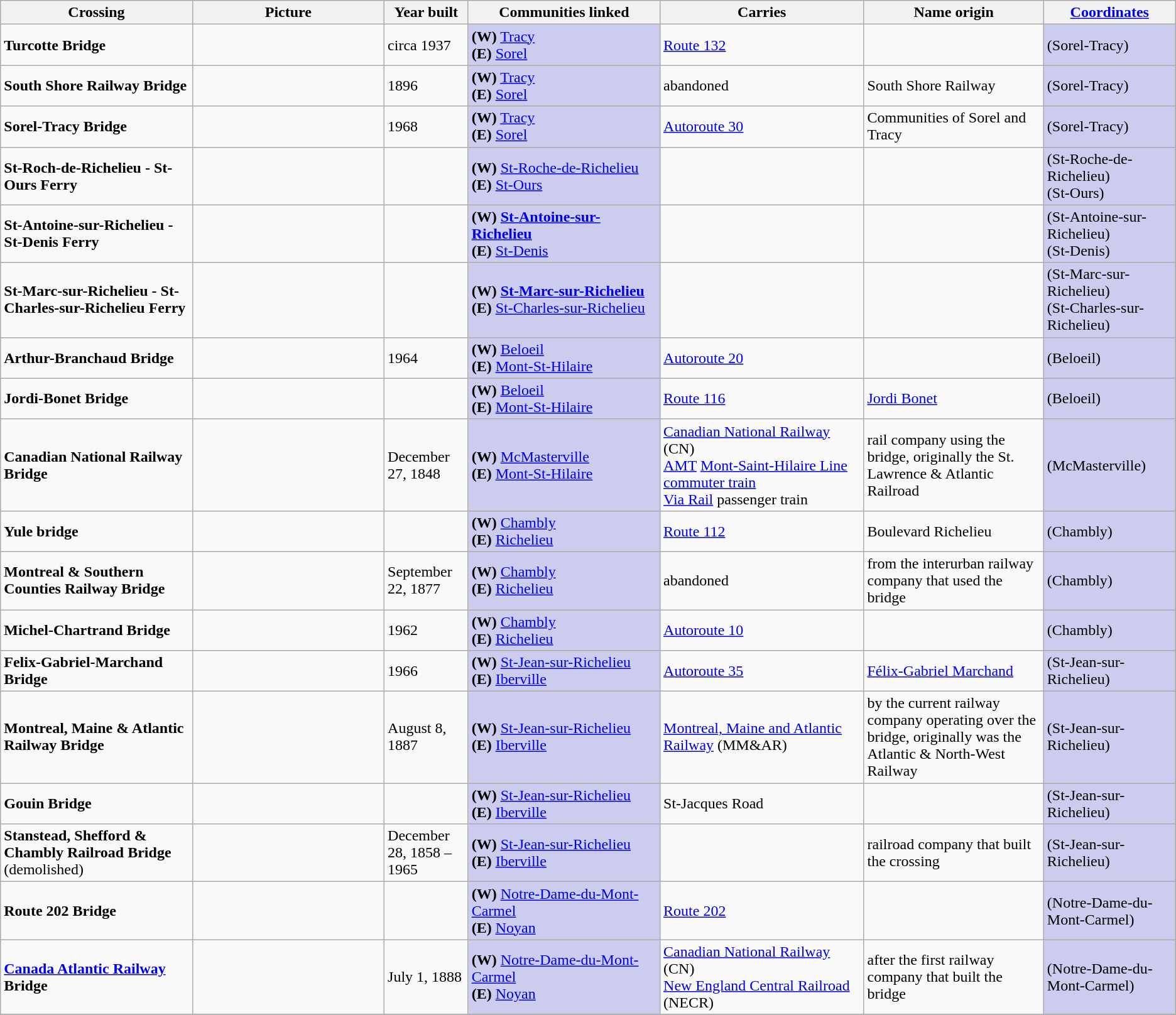<table class=wikitable>
<tr>
<th width="16%">Crossing</th>
<th width="16%">Picture</th>
<th width="7%">Year built</th>
<th width="16%">Communities linked</th>
<th width="17%">Carries</th>
<th width="15%">Name origin</th>
<th width="11%"><a href='#'>Coordinates</a></th>
</tr>
<tr>
<td><strong>Turcotte Bridge</strong></td>
<td></td>
<td>circa 1937</td>
<td style="background:#ccccee;"><strong>(W)</strong> <a href='#'>Tracy</a><br><strong>(E)</strong> <a href='#'>Sorel</a></td>
<td> <a href='#'>Route 132</a></td>
<td></td>
<td style="background:#ccccee;"> (Sorel-Tracy)</td>
</tr>
<tr>
<td><strong>South Shore Railway Bridge</strong></td>
<td></td>
<td>1896</td>
<td style="background:#ccccee;"><strong>(W)</strong> <a href='#'>Tracy</a><br><strong>(E)</strong> <a href='#'>Sorel</a></td>
<td>abandoned</td>
<td>South Shore Railway</td>
<td style="background:#ccccee;"> (Sorel-Tracy)</td>
</tr>
<tr>
<td><strong>Sorel-Tracy Bridge</strong></td>
<td></td>
<td>1968</td>
<td style="background:#ccccee;"><strong>(W)</strong> <a href='#'>Tracy</a><br><strong>(E)</strong> <a href='#'>Sorel</a></td>
<td> <a href='#'>Autoroute 30</a></td>
<td>Communities of Sorel and Tracy</td>
<td style="background:#ccccee;"> (Sorel-Tracy)</td>
</tr>
<tr>
<td><strong>St-Roch-de-Richelieu - St-Ours Ferry</strong></td>
<td></td>
<td></td>
<td style="background:#ccccee;"><strong>(W)</strong> <a href='#'>St-Roche-de-Richelieu</a><br><strong>(E)</strong> <a href='#'>St-Ours</a></td>
<td></td>
<td></td>
<td style="background:#ccccee;"> (St-Roche-de-Richelieu)<br> (St-Ours)</td>
</tr>
<tr>
<td><strong>St-Antoine-sur-Richelieu - St-Denis Ferry</strong></td>
<td></td>
<td></td>
<td style="background:#ccccee;"><strong>(W)</strong> <a href='#'><strong>St-Antoine-sur-Richelieu</strong></a><br><strong>(E)</strong> <a href='#'>St-Denis</a></td>
<td></td>
<td></td>
<td style="background:#ccccee;"> (St-Antoine-sur-Richelieu)<br> (St-Denis)</td>
</tr>
<tr>
<td><strong>St-Marc-sur-Richelieu - St-Charles-sur-Richelieu Ferry</strong></td>
<td></td>
<td></td>
<td style="background:#ccccee;"><strong>(W)</strong> <a href='#'><strong>St-Marc-sur-Richelieu</strong></a><br><strong>(E)</strong> <a href='#'>St-Charles-sur-Richelieu</a></td>
<td></td>
<td></td>
<td style="background:#ccccee;"> (St-Marc-sur-Richelieu)<br> (St-Charles-sur-Richelieu)</td>
</tr>
<tr>
<td><strong>Arthur-Branchaud Bridge</strong></td>
<td></td>
<td>1964</td>
<td style="background:#ccccee;"><strong>(W)</strong> <a href='#'>Beloeil</a><br><strong>(E)</strong> <a href='#'>Mont-St-Hilaire</a></td>
<td>  <a href='#'>Autoroute 20</a></td>
<td></td>
<td style="background:#ccccee;"> (Beloeil)</td>
</tr>
<tr>
<td><strong>Jordi-Bonet Bridge</strong></td>
<td></td>
<td></td>
<td style="background:#ccccee;"><strong>(W)</strong> <a href='#'>Beloeil</a><br><strong>(E)</strong> <a href='#'>Mont-St-Hilaire</a></td>
<td> <a href='#'>Route 116</a></td>
<td><a href='#'>Jordi Bonet</a></td>
<td style="background:#ccccee;"> (Beloeil)</td>
</tr>
<tr>
<td><strong>Canadian National Railway Bridge</strong></td>
<td></td>
<td>December 27, 1848</td>
<td style="background:#ccccee;"><strong>(W)</strong> <a href='#'>McMasterville</a><br><strong>(E)</strong> <a href='#'>Mont-St-Hilaire</a></td>
<td><a href='#'>Canadian National Railway</a> (CN)<br><a href='#'>AMT</a> <a href='#'>Mont-Saint-Hilaire Line</a> <a href='#'>commuter train</a><br><a href='#'>Via Rail</a> passenger train</td>
<td>rail company using the bridge, originally the St. Lawrence & Atlantic Railroad</td>
<td style="background:#ccccee;"> (McMasterville)</td>
</tr>
<tr>
<td><strong>Yule bridge</strong></td>
<td></td>
<td></td>
<td style="background:#ccccee;"><strong>(W)</strong> <a href='#'>Chambly</a><br><strong>(E)</strong> <a href='#'>Richelieu</a></td>
<td> <a href='#'>Route 112</a></td>
<td>Boulevard Richelieu</td>
<td style="background:#ccccee;"> (Chambly)</td>
</tr>
<tr>
<td><strong>Montreal & Southern Counties Railway Bridge</strong></td>
<td></td>
<td>September 22, 1877</td>
<td style="background:#ccccee;"><strong>(W)</strong> <a href='#'>Chambly</a><br><strong>(E)</strong> <a href='#'>Richelieu</a></td>
<td>abandoned</td>
<td>from the interurban railway company that used the bridge</td>
<td style="background:#ccccee;"> (Chambly)</td>
</tr>
<tr>
<td><strong>Michel-Chartrand Bridge</strong></td>
<td></td>
<td>1962</td>
<td style="background:#ccccee;"><strong>(W)</strong> <a href='#'>Chambly</a><br><strong>(E)</strong> <a href='#'>Richelieu</a></td>
<td> <a href='#'>Autoroute 10</a></td>
<td></td>
<td style="background:#ccccee;"> (Chambly)</td>
</tr>
<tr>
<td><strong>Felix-Gabriel-Marchand Bridge</strong></td>
<td></td>
<td>1966</td>
<td style="background:#ccccee;"><strong>(W)</strong> <a href='#'>St-Jean-sur-Richelieu</a><br><strong>(E)</strong> <a href='#'>Iberville</a></td>
<td> <a href='#'>Autoroute 35</a></td>
<td><a href='#'>Félix-Gabriel Marchand</a></td>
<td style="background:#ccccee;"> (St-Jean-sur-Richelieu)</td>
</tr>
<tr>
<td><strong>Montreal, Maine & Atlantic Railway Bridge</strong></td>
<td></td>
<td>August 8, 1887</td>
<td style="background:#ccccee;"><strong>(W)</strong> <a href='#'>St-Jean-sur-Richelieu</a><br><strong>(E)</strong> <a href='#'>Iberville</a></td>
<td><a href='#'>Montreal, Maine and Atlantic Railway</a> (MM&AR)</td>
<td>by the current railway company operating over the bridge, originally was the Atlantic & North-West Railway</td>
<td style="background:#ccccee;"> (St-Jean-sur-Richelieu)</td>
</tr>
<tr>
<td><strong>Gouin Bridge</strong></td>
<td></td>
<td></td>
<td style="background:#ccccee;"><strong>(W)</strong> <a href='#'>St-Jean-sur-Richelieu</a><br><strong>(E)</strong> <a href='#'>Iberville</a></td>
<td>St-Jacques Road</td>
<td></td>
<td style="background:#ccccee;"> (St-Jean-sur-Richelieu)</td>
</tr>
<tr>
<td><strong>Stanstead, Shefford & Chambly Railroad Bridge</strong> (demolished)</td>
<td></td>
<td>December 28, 1858 – 1965</td>
<td style="background:#ccccee;"><strong>(W)</strong> <a href='#'>St-Jean-sur-Richelieu</a><br><strong>(E)</strong> <a href='#'>Iberville</a></td>
<td></td>
<td>railroad company that built the crossing</td>
<td style="background:#ccccee;"> (St-Jean-sur-Richelieu)</td>
</tr>
<tr>
<td><strong>Route 202 Bridge</strong></td>
<td></td>
<td></td>
<td style="background:#ccccee;"><strong>(W)</strong> <a href='#'>Notre-Dame-du-Mont-Carmel</a><br><strong>(E)</strong> <a href='#'>Noyan</a></td>
<td> <a href='#'>Route 202</a></td>
<td></td>
<td style="background:#ccccee;"> (Notre-Dame-du-Mont-Carmel)</td>
</tr>
<tr>
<td><strong><a href='#'>Canada Atlantic Railway</a> Bridge</strong></td>
<td></td>
<td>July 1, 1888</td>
<td style="background:#ccccee;"><strong>(W)</strong> <a href='#'>Notre-Dame-du-Mont-Carmel</a><br><strong>(E)</strong> <a href='#'>Noyan</a></td>
<td><a href='#'>Canadian National Railway</a> (CN)<br><a href='#'>New England Central Railroad</a> (NECR)</td>
<td>after the first railway company that built the bridge</td>
<td style="background:#ccccee;"> (Notre-Dame-du-Mont-Carmel)</td>
</tr>
<tr>
</tr>
</table>
